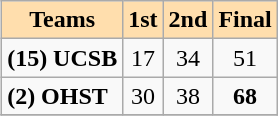<table class="wikitable" align=right>
<tr bgcolor=#ffdead align=center>
<td colspan=1><strong>Teams</strong></td>
<td colspan=1><strong>1st</strong></td>
<td colspan=1><strong>2nd</strong></td>
<td colspan=1><strong>Final</strong></td>
</tr>
<tr>
<td><strong>(15) UCSB</strong></td>
<td align=center>17</td>
<td align=center>34</td>
<td align=center>51</td>
</tr>
<tr>
<td><strong>(2) OHST</strong></td>
<td align=center>30</td>
<td align=center>38</td>
<td align=center><strong>68</strong></td>
</tr>
<tr>
</tr>
</table>
